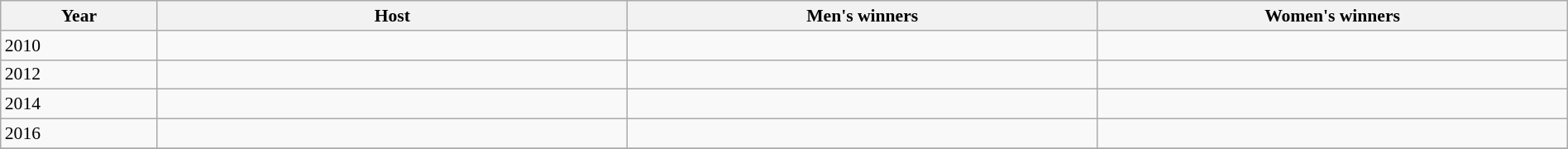<table class="wikitable sortable" style="font-size:90%; width: 100%; text-align: left;">
<tr>
<th width=5%>Year</th>
<th width=15%>Host</th>
<th width=15%>Men's winners</th>
<th width=15%>Women's winners</th>
</tr>
<tr>
<td>2010</td>
<td></td>
<td></td>
<td></td>
</tr>
<tr>
<td>2012</td>
<td></td>
<td></td>
<td></td>
</tr>
<tr>
<td>2014</td>
<td></td>
<td></td>
<td></td>
</tr>
<tr>
<td>2016</td>
<td></td>
<td></td>
<td></td>
</tr>
<tr>
</tr>
</table>
